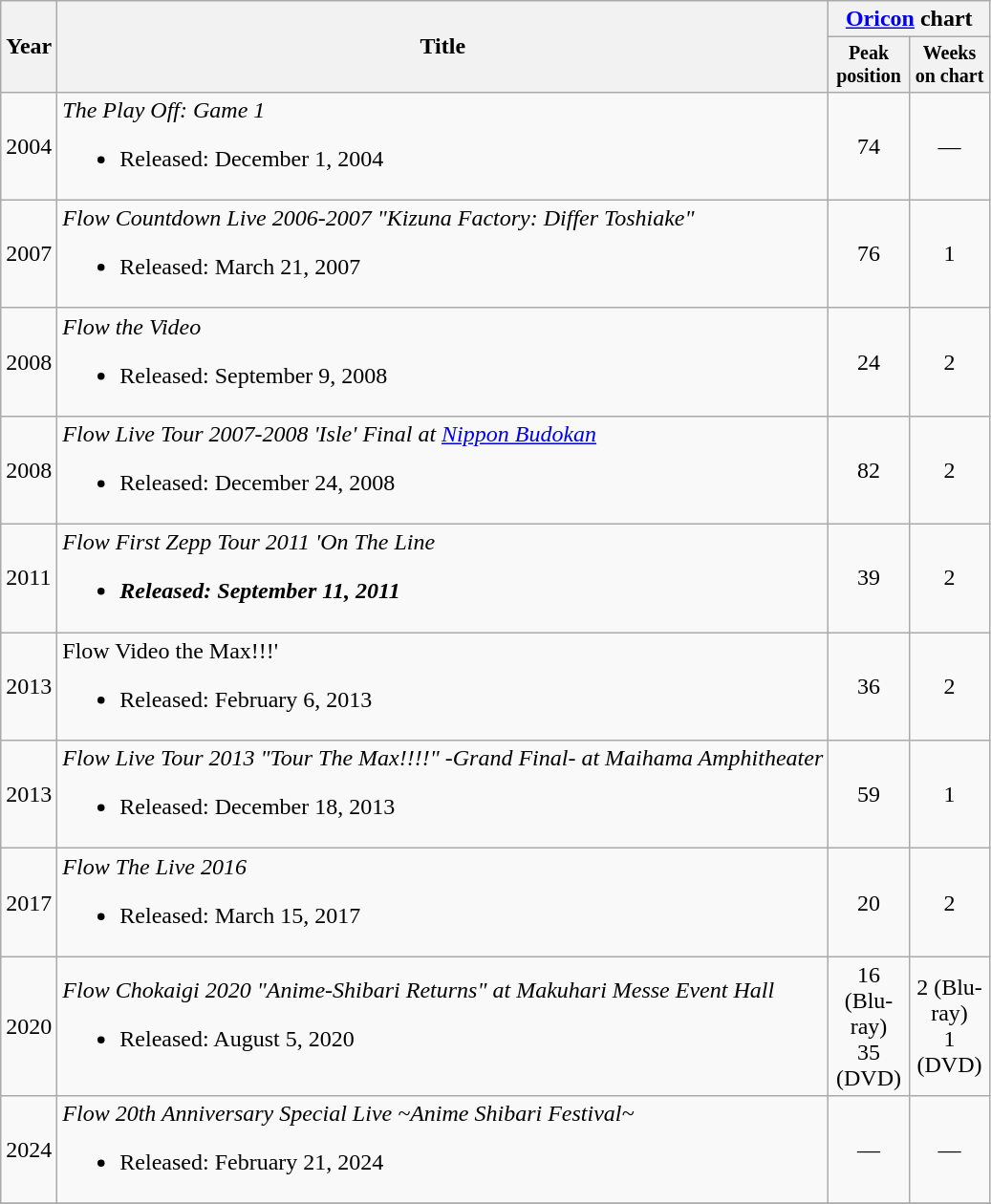<table class="wikitable">
<tr>
<th rowspan="2">Year</th>
<th rowspan="2">Title</th>
<th colspan="2"><a href='#'>Oricon</a> chart</th>
</tr>
<tr style="font-size:smaller;">
<th style="width:50px;">Peak position</th>
<th style="width:50px;">Weeks on chart</th>
</tr>
<tr>
<td>2004</td>
<td align="left"><em>The Play Off: Game 1</em><br><ul><li>Released: December 1, 2004</li></ul></td>
<td align="center">74</td>
<td align="center">—</td>
</tr>
<tr>
<td>2007</td>
<td align="left"><em>Flow Countdown Live 2006-2007 "Kizuna Factory: Differ Toshiake"</em><br><ul><li>Released: March 21, 2007</li></ul></td>
<td align="center">76</td>
<td align="center">1</td>
</tr>
<tr>
<td>2008</td>
<td align="left"><em>Flow the Video</em><br><ul><li>Released: September 9, 2008</li></ul></td>
<td align="center">24</td>
<td align="center">2</td>
</tr>
<tr>
<td>2008</td>
<td align="left"><em>Flow Live Tour 2007-2008 'Isle' Final at <a href='#'>Nippon Budokan</a></em><br><ul><li>Released: December 24, 2008</li></ul></td>
<td align="center">82</td>
<td align="center">2</td>
</tr>
<tr>
<td>2011</td>
<td align="left"><em>Flow First Zepp Tour 2011 'On The Line<strong><br><ul><li>Released: September 11, 2011</li></ul></td>
<td align="center">39</td>
<td align="center">2</td>
</tr>
<tr>
<td>2013</td>
<td align="left"></em>Flow Video the Max!!!'<br><ul><li>Released: February 6, 2013</li></ul></td>
<td align="center">36</td>
<td align="center">2</td>
</tr>
<tr>
<td>2013</td>
<td align="left"><em>Flow Live Tour 2013 "Tour The Max!!!!" -Grand Final- at Maihama Amphitheater</em><br><ul><li>Released: December 18, 2013</li></ul></td>
<td align="center">59</td>
<td align="center">1</td>
</tr>
<tr>
<td>2017</td>
<td><em>Flow The Live 2016</em><br><ul><li>Released: March 15, 2017</li></ul></td>
<td align="center">20</td>
<td align="center">2</td>
</tr>
<tr>
<td>2020</td>
<td><em>Flow Chokaigi 2020 "Anime-Shibari Returns" at Makuhari Messe Event Hall</em><br><ul><li>Released: August 5, 2020</li></ul></td>
<td align="center">16 (Blu-ray)<br>35 (DVD)</td>
<td align="center">2 (Blu-ray)<br>1 (DVD)</td>
</tr>
<tr>
<td>2024</td>
<td><em>Flow 20th Anniversary Special Live ~Anime Shibari Festival~</em><br><ul><li>Released: February 21, 2024</li></ul></td>
<td align="center">—</td>
<td align="center">—</td>
</tr>
<tr>
</tr>
</table>
